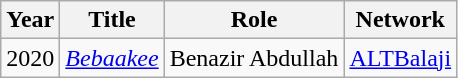<table class="wikitable">
<tr>
<th>Year</th>
<th>Title</th>
<th>Role</th>
<th>Network</th>
</tr>
<tr>
<td>2020</td>
<td><em><a href='#'>Bebaakee</a></em></td>
<td>Benazir Abdullah</td>
<td><a href='#'>ALTBalaji</a></td>
</tr>
</table>
